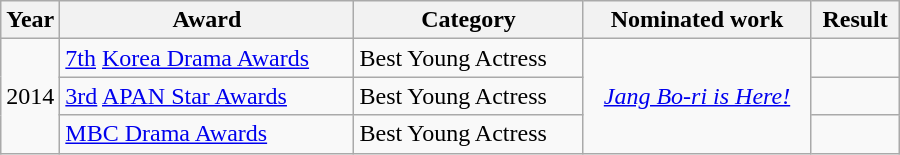<table class="wikitable" style="width:600px">
<tr>
<th width=10>Year</th>
<th>Award</th>
<th>Category</th>
<th>Nominated work</th>
<th>Result</th>
</tr>
<tr>
<td rowspan=3>2014</td>
<td><a href='#'>7th</a> <a href='#'>Korea Drama Awards</a></td>
<td>Best Young Actress</td>
<td rowspan=3 style="text-align:center;"><em><a href='#'>Jang Bo-ri is Here!</a></em></td>
<td></td>
</tr>
<tr>
<td><a href='#'>3rd</a> <a href='#'>APAN Star Awards</a></td>
<td>Best Young Actress</td>
<td></td>
</tr>
<tr>
<td><a href='#'>MBC Drama Awards</a></td>
<td>Best Young Actress</td>
<td></td>
</tr>
</table>
